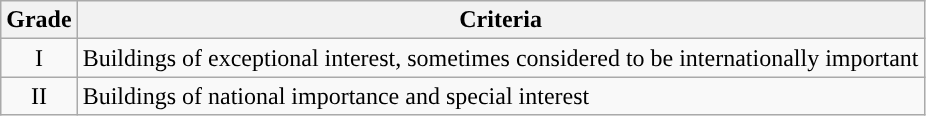<table class="wikitable">
<tr>
<th>Grade</th>
<th>Criteria</th>
</tr>
<tr>
<td align="center" >I</td>
<td>Buildings of exceptional interest, sometimes considered to be internationally important</td>
</tr>
<tr>
<td align="center" >II</td>
<td>Buildings of national importance and special interest</td>
</tr>
</table>
